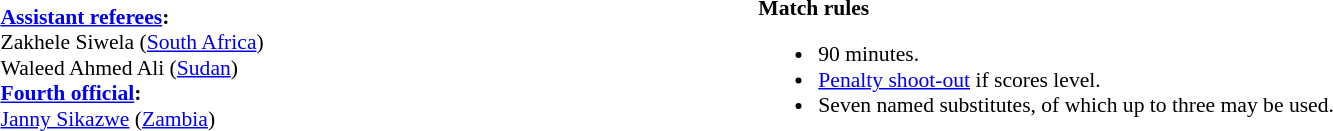<table width=100% style="font-size:90%">
<tr>
<td><br><strong><a href='#'>Assistant referees</a>:</strong>
<br>Zakhele Siwela (<a href='#'>South Africa</a>)
<br>Waleed Ahmed Ali (<a href='#'>Sudan</a>)
<br><strong><a href='#'>Fourth official</a>:</strong>
<br><a href='#'>Janny Sikazwe</a> (<a href='#'>Zambia</a>)</td>
<td style="width:60%; vertical-align:top;"><br><strong>Match rules</strong><ul><li>90 minutes.</li><li><a href='#'>Penalty shoot-out</a> if scores level.</li><li>Seven named substitutes, of which up to three may be used.</li></ul></td>
</tr>
</table>
